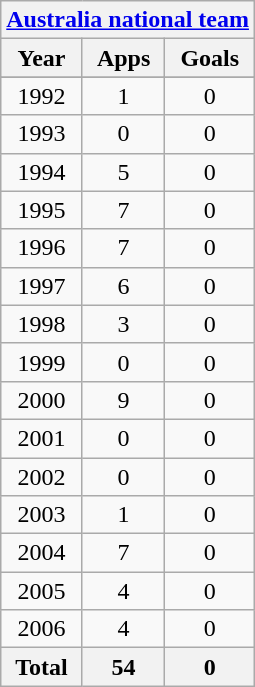<table class="wikitable" style="text-align:center">
<tr>
<th colspan=3><a href='#'>Australia national team</a></th>
</tr>
<tr>
<th>Year</th>
<th>Apps</th>
<th>Goals</th>
</tr>
<tr>
</tr>
<tr>
<td>1992</td>
<td>1</td>
<td>0</td>
</tr>
<tr>
<td>1993</td>
<td>0</td>
<td>0</td>
</tr>
<tr>
<td>1994</td>
<td>5</td>
<td>0</td>
</tr>
<tr>
<td>1995</td>
<td>7</td>
<td>0</td>
</tr>
<tr>
<td>1996</td>
<td>7</td>
<td>0</td>
</tr>
<tr>
<td>1997</td>
<td>6</td>
<td>0</td>
</tr>
<tr>
<td>1998</td>
<td>3</td>
<td>0</td>
</tr>
<tr>
<td>1999</td>
<td>0</td>
<td>0</td>
</tr>
<tr>
<td>2000</td>
<td>9</td>
<td>0</td>
</tr>
<tr>
<td>2001</td>
<td>0</td>
<td>0</td>
</tr>
<tr>
<td>2002</td>
<td>0</td>
<td>0</td>
</tr>
<tr>
<td>2003</td>
<td>1</td>
<td>0</td>
</tr>
<tr>
<td>2004</td>
<td>7</td>
<td>0</td>
</tr>
<tr>
<td>2005</td>
<td>4</td>
<td>0</td>
</tr>
<tr>
<td>2006</td>
<td>4</td>
<td>0</td>
</tr>
<tr>
<th>Total</th>
<th>54</th>
<th>0</th>
</tr>
</table>
